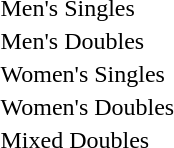<table>
<tr>
<td>Men's Singles</td>
<td></td>
<td></td>
<td></td>
</tr>
<tr>
<td>Men's Doubles</td>
<td></td>
<td></td>
<td></td>
</tr>
<tr>
<td>Women's Singles</td>
<td></td>
<td></td>
<td></td>
</tr>
<tr>
<td>Women's Doubles</td>
<td></td>
<td></td>
<td></td>
</tr>
<tr>
<td>Mixed Doubles</td>
<td></td>
<td></td>
<td></td>
</tr>
</table>
